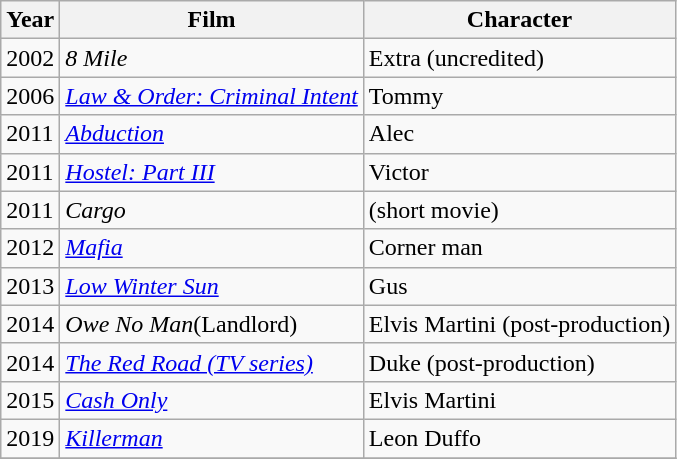<table class="wikitable">
<tr>
<th>Year</th>
<th>Film</th>
<th>Character</th>
</tr>
<tr>
<td>2002</td>
<td><em>8 Mile</em></td>
<td>Extra (uncredited)</td>
</tr>
<tr>
<td>2006</td>
<td><em><a href='#'>Law & Order: Criminal Intent</a></em></td>
<td>Tommy</td>
</tr>
<tr>
<td>2011</td>
<td><em><a href='#'>Abduction</a></em></td>
<td>Alec</td>
</tr>
<tr>
<td>2011</td>
<td><em><a href='#'>Hostel: Part III</a></em></td>
<td>Victor</td>
</tr>
<tr>
<td>2011</td>
<td><em>Cargo</em></td>
<td>(short movie)</td>
</tr>
<tr>
<td>2012</td>
<td><em><a href='#'>Mafia</a></em></td>
<td>Corner man</td>
</tr>
<tr>
<td>2013</td>
<td><em><a href='#'>Low Winter Sun</a></em></td>
<td>Gus</td>
</tr>
<tr>
<td>2014</td>
<td><em>Owe No Man</em>(Landlord)</td>
<td>Elvis Martini (post-production)</td>
</tr>
<tr>
<td>2014</td>
<td><em><a href='#'>The Red Road (TV series)</a></em></td>
<td>Duke (post-production)</td>
</tr>
<tr>
<td>2015</td>
<td><em><a href='#'>Cash Only</a></em></td>
<td>Elvis Martini</td>
</tr>
<tr>
<td>2019</td>
<td><em><a href='#'>Killerman</a></em></td>
<td>Leon Duffo</td>
</tr>
<tr>
</tr>
</table>
